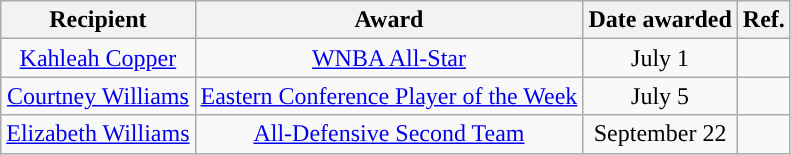<table class="wikitable sortable sortable" style="text-align: center">
<tr>
<th>Recipient</th>
<th>Award</th>
<th>Date awarded</th>
<th class="unsortable">Ref.</th>
</tr>
<tr>
<td><a href='#'>Kahleah Copper</a></td>
<td><a href='#'>WNBA All-Star</a></td>
<td>July 1</td>
<td></td>
</tr>
<tr>
<td><a href='#'>Courtney Williams</a></td>
<td><a href='#'>Eastern Conference Player of the Week</a></td>
<td>July 5</td>
<td></td>
</tr>
<tr>
<td><a href='#'>Elizabeth Williams</a></td>
<td><a href='#'>All-Defensive Second Team</a></td>
<td>September 22</td>
<td></td>
</tr>
</table>
